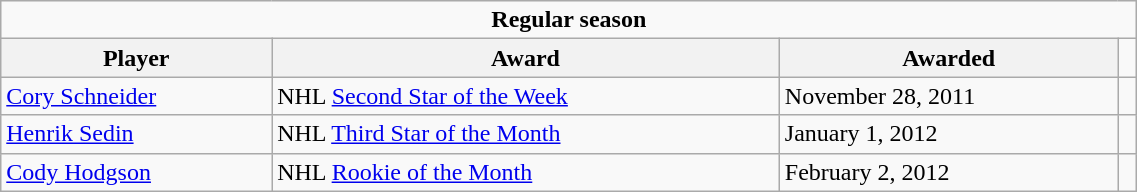<table class="wikitable" style="width:60%;">
<tr>
<td colspan="10" style="text-align:center;"><strong>Regular season</strong></td>
</tr>
<tr>
<th>Player</th>
<th>Award</th>
<th>Awarded</th>
<td></td>
</tr>
<tr>
<td><a href='#'>Cory Schneider</a></td>
<td>NHL <a href='#'>Second Star of the Week</a></td>
<td>November 28, 2011</td>
<td align=center></td>
</tr>
<tr>
<td><a href='#'>Henrik Sedin</a></td>
<td>NHL <a href='#'>Third Star of the Month</a></td>
<td>January 1, 2012</td>
<td align=center></td>
</tr>
<tr>
<td><a href='#'>Cody Hodgson</a></td>
<td>NHL <a href='#'>Rookie of the Month</a></td>
<td>February 2, 2012</td>
<td align=center></td>
</tr>
</table>
